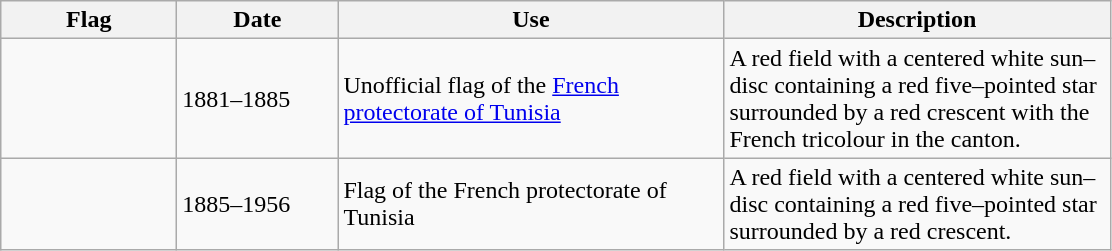<table class="wikitable">
<tr>
<th style="width:110px;">Flag</th>
<th style="width:100px;">Date</th>
<th style="width:250px;">Use</th>
<th style="width:250px;">Description</th>
</tr>
<tr>
<td></td>
<td>1881–1885</td>
<td>Unofficial flag of the <a href='#'>French protectorate of Tunisia</a></td>
<td>A red field with a centered white sun–disc containing a red five–pointed star surrounded by a red crescent with the French tricolour in the canton.</td>
</tr>
<tr>
<td></td>
<td>1885–1956</td>
<td>Flag of the French protectorate of Tunisia</td>
<td>A red field with a centered white sun–disc containing a red five–pointed star surrounded by a red crescent.</td>
</tr>
</table>
